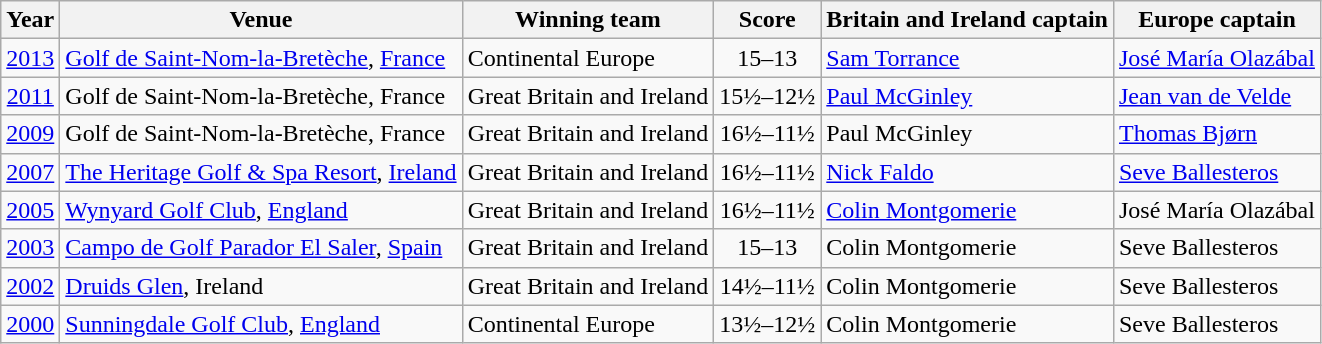<table class="wikitable">
<tr>
<th>Year</th>
<th>Venue</th>
<th>Winning team</th>
<th>Score</th>
<th>Britain and Ireland captain</th>
<th>Europe captain</th>
</tr>
<tr>
<td style="text-align:center;"><a href='#'>2013</a></td>
<td><a href='#'>Golf de Saint-Nom-la-Bretèche</a>, <a href='#'>France</a></td>
<td> Continental Europe</td>
<td style="text-align:center;">15–13</td>
<td><a href='#'>Sam Torrance</a></td>
<td><a href='#'>José María Olazábal</a></td>
</tr>
<tr>
<td style="text-align:center;"><a href='#'>2011</a></td>
<td>Golf de Saint-Nom-la-Bretèche, France</td>
<td> Great Britain and  Ireland</td>
<td style="text-align:center;">15½–12½</td>
<td><a href='#'>Paul McGinley</a></td>
<td><a href='#'>Jean van de Velde</a></td>
</tr>
<tr>
<td style="text-align:center;"><a href='#'>2009</a></td>
<td>Golf de Saint-Nom-la-Bretèche, France</td>
<td> Great Britain and  Ireland</td>
<td style="text-align:center;">16½–11½</td>
<td>Paul McGinley</td>
<td><a href='#'>Thomas Bjørn</a></td>
</tr>
<tr>
<td style="text-align:center;"><a href='#'>2007</a></td>
<td><a href='#'>The Heritage Golf & Spa Resort</a>, <a href='#'>Ireland</a></td>
<td> Great Britain and  Ireland</td>
<td style="text-align:center;">16½–11½</td>
<td><a href='#'>Nick Faldo</a></td>
<td><a href='#'>Seve Ballesteros</a></td>
</tr>
<tr>
<td style="text-align:center;"><a href='#'>2005</a></td>
<td><a href='#'>Wynyard Golf Club</a>, <a href='#'>England</a></td>
<td> Great Britain and  Ireland</td>
<td style="text-align:center;">16½–11½</td>
<td><a href='#'>Colin Montgomerie</a></td>
<td>José María Olazábal</td>
</tr>
<tr>
<td style="text-align:center;"><a href='#'>2003</a></td>
<td><a href='#'>Campo de Golf Parador El Saler</a>, <a href='#'>Spain</a></td>
<td> Great Britain and  Ireland</td>
<td style="text-align:center;">15–13</td>
<td>Colin Montgomerie</td>
<td>Seve Ballesteros</td>
</tr>
<tr>
<td style="text-align:center;"><a href='#'>2002</a></td>
<td><a href='#'>Druids Glen</a>, Ireland</td>
<td> Great Britain and  Ireland</td>
<td style="text-align:center;">14½–11½</td>
<td>Colin Montgomerie</td>
<td>Seve Ballesteros</td>
</tr>
<tr>
<td style="text-align:center;"><a href='#'>2000</a></td>
<td><a href='#'>Sunningdale Golf Club</a>, <a href='#'>England</a></td>
<td> Continental Europe</td>
<td style="text-align:center;">13½–12½</td>
<td>Colin Montgomerie</td>
<td>Seve Ballesteros</td>
</tr>
</table>
